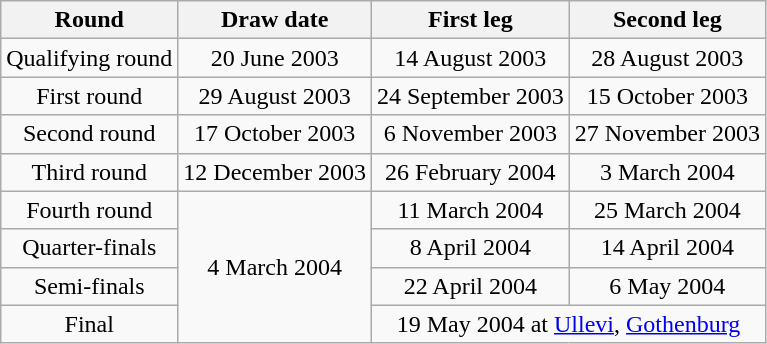<table class="wikitable" style="text-align:center">
<tr>
<th>Round</th>
<th>Draw date</th>
<th>First leg</th>
<th>Second leg</th>
</tr>
<tr>
<td>Qualifying round</td>
<td>20 June 2003</td>
<td>14 August 2003</td>
<td>28 August 2003</td>
</tr>
<tr>
<td>First round</td>
<td>29 August 2003</td>
<td>24 September 2003</td>
<td>15 October 2003</td>
</tr>
<tr>
<td>Second round</td>
<td>17 October 2003</td>
<td>6 November 2003</td>
<td>27 November 2003</td>
</tr>
<tr>
<td>Third round</td>
<td>12 December 2003</td>
<td>26 February 2004</td>
<td>3 March 2004</td>
</tr>
<tr>
<td>Fourth round</td>
<td rowspan="4">4 March 2004</td>
<td>11 March 2004</td>
<td>25 March 2004</td>
</tr>
<tr>
<td>Quarter-finals</td>
<td>8 April 2004</td>
<td>14 April 2004</td>
</tr>
<tr>
<td>Semi-finals</td>
<td>22 April 2004</td>
<td>6 May 2004</td>
</tr>
<tr>
<td>Final</td>
<td colspan="2">19 May 2004 at <a href='#'>Ullevi</a>, <a href='#'>Gothenburg</a></td>
</tr>
</table>
